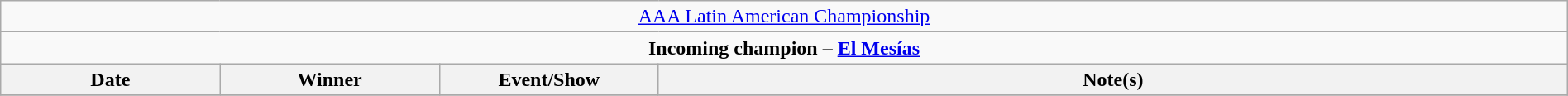<table class="wikitable" style="text-align:center; width:100%;">
<tr>
<td colspan="4" style="text-align: center;"><a href='#'>AAA Latin American Championship</a></td>
</tr>
<tr>
<td colspan="4" style="text-align: center;"><strong>Incoming champion – <a href='#'>El Mesías</a></strong></td>
</tr>
<tr>
<th width=14%>Date</th>
<th width=14%>Winner</th>
<th width=14%>Event/Show</th>
<th width=58%>Note(s)</th>
</tr>
<tr>
</tr>
</table>
